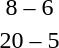<table style="text-align:center">
<tr>
<th width=200></th>
<th width=100></th>
<th width=200></th>
</tr>
<tr>
<td align=right><strong></strong></td>
<td>8 – 6</td>
<td align=left></td>
</tr>
<tr>
<td align=right><strong></strong></td>
<td>20 – 5</td>
<td align=left></td>
</tr>
</table>
